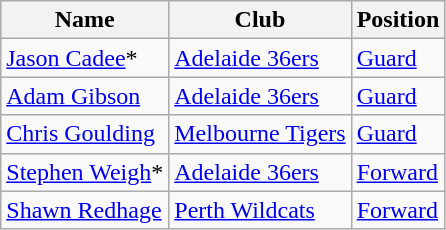<table class="wikitable">
<tr>
<th>Name</th>
<th>Club</th>
<th>Position</th>
</tr>
<tr>
<td><a href='#'>Jason Cadee</a>*</td>
<td><a href='#'>Adelaide 36ers</a></td>
<td><a href='#'>Guard</a></td>
</tr>
<tr>
<td><a href='#'>Adam Gibson</a></td>
<td><a href='#'>Adelaide 36ers</a></td>
<td><a href='#'>Guard</a></td>
</tr>
<tr>
<td><a href='#'>Chris Goulding</a></td>
<td><a href='#'>Melbourne Tigers</a></td>
<td><a href='#'>Guard</a></td>
</tr>
<tr>
<td><a href='#'>Stephen Weigh</a>*</td>
<td><a href='#'>Adelaide 36ers</a></td>
<td><a href='#'>Forward</a></td>
</tr>
<tr>
<td><a href='#'>Shawn Redhage</a></td>
<td><a href='#'>Perth Wildcats</a></td>
<td><a href='#'>Forward</a></td>
</tr>
</table>
